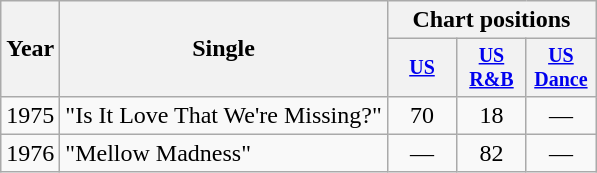<table class="wikitable" style="text-align:center;">
<tr>
<th rowspan="2">Year</th>
<th rowspan="2">Single</th>
<th colspan="3">Chart positions</th>
</tr>
<tr style="font-size:smaller;">
<th style="width:40px;"><a href='#'>US</a></th>
<th style="width:40px;"><a href='#'>US<br>R&B</a></th>
<th style="width:40px;"><a href='#'>US<br>Dance</a></th>
</tr>
<tr>
<td>1975</td>
<td style="text-align:left;">"Is It Love That We're Missing?"</td>
<td>70</td>
<td>18</td>
<td>—</td>
</tr>
<tr>
<td>1976</td>
<td style="text-align:left;">"Mellow Madness"</td>
<td>—</td>
<td>82</td>
<td>—</td>
</tr>
</table>
